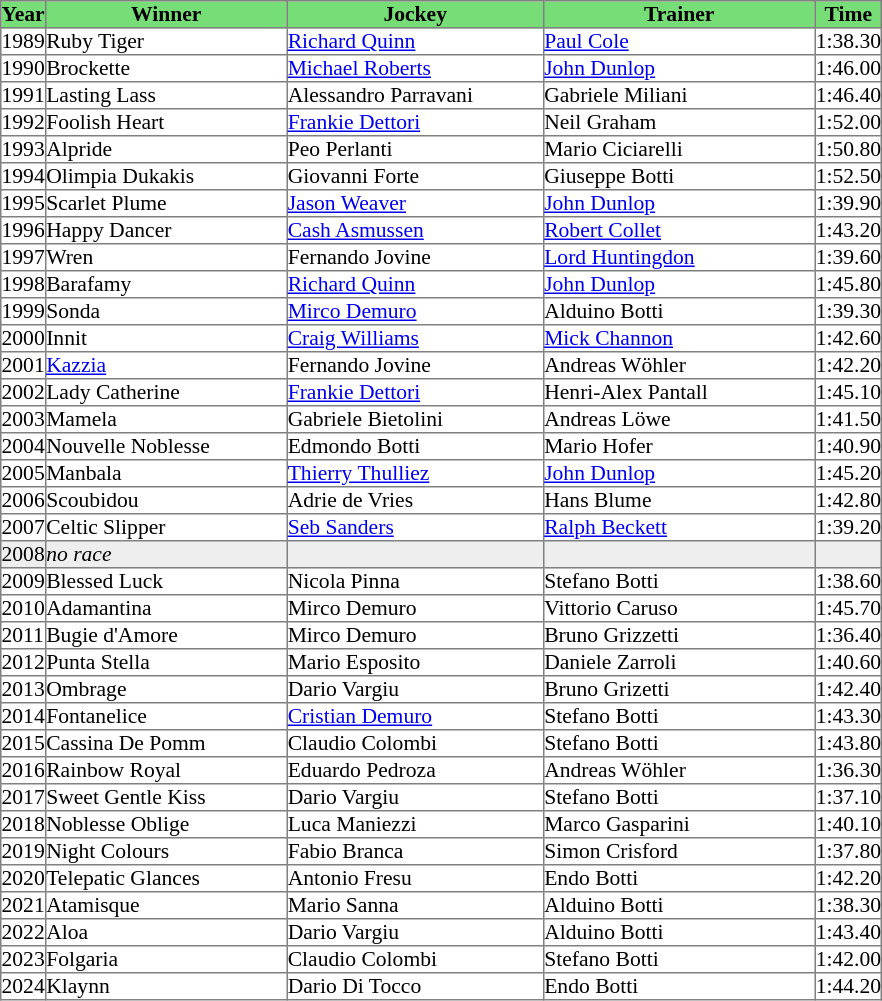<table class = "sortable" | border="1" cellpadding="0" style="border-collapse: collapse; font-size:90%">
<tr bgcolor="#77dd77" align="center">
<th>Year</th>
<th>Winner</th>
<th>Jockey</th>
<th>Trainer</th>
<th>Time</th>
</tr>
<tr>
<td>1989</td>
<td width=160px>Ruby Tiger</td>
<td width=170px><a href='#'>Richard Quinn</a></td>
<td width=180px><a href='#'>Paul Cole</a></td>
<td>1:38.30</td>
</tr>
<tr>
<td>1990</td>
<td>Brockette</td>
<td><a href='#'>Michael Roberts</a></td>
<td><a href='#'>John Dunlop</a></td>
<td>1:46.00</td>
</tr>
<tr>
<td>1991</td>
<td>Lasting Lass</td>
<td>Alessandro Parravani</td>
<td>Gabriele Miliani</td>
<td>1:46.40</td>
</tr>
<tr>
<td>1992</td>
<td>Foolish Heart</td>
<td><a href='#'>Frankie Dettori</a></td>
<td>Neil Graham</td>
<td>1:52.00</td>
</tr>
<tr>
<td>1993</td>
<td>Alpride</td>
<td>Peo Perlanti</td>
<td>Mario Ciciarelli</td>
<td>1:50.80</td>
</tr>
<tr>
<td>1994</td>
<td>Olimpia Dukakis</td>
<td>Giovanni Forte</td>
<td>Giuseppe Botti</td>
<td>1:52.50</td>
</tr>
<tr>
<td>1995</td>
<td>Scarlet Plume</td>
<td><a href='#'>Jason Weaver</a></td>
<td><a href='#'>John Dunlop</a></td>
<td>1:39.90</td>
</tr>
<tr>
<td>1996</td>
<td>Happy Dancer</td>
<td><a href='#'>Cash Asmussen</a></td>
<td><a href='#'>Robert Collet</a></td>
<td>1:43.20</td>
</tr>
<tr>
<td>1997</td>
<td>Wren</td>
<td>Fernando Jovine</td>
<td><a href='#'>Lord Huntingdon</a></td>
<td>1:39.60</td>
</tr>
<tr>
<td>1998</td>
<td>Barafamy</td>
<td><a href='#'>Richard Quinn</a></td>
<td><a href='#'>John Dunlop</a></td>
<td>1:45.80</td>
</tr>
<tr>
<td>1999</td>
<td>Sonda</td>
<td><a href='#'>Mirco Demuro</a></td>
<td>Alduino Botti</td>
<td>1:39.30</td>
</tr>
<tr>
<td>2000</td>
<td>Innit</td>
<td><a href='#'>Craig Williams</a></td>
<td><a href='#'>Mick Channon</a></td>
<td>1:42.60</td>
</tr>
<tr>
<td>2001</td>
<td><a href='#'>Kazzia</a></td>
<td>Fernando Jovine</td>
<td>Andreas Wöhler</td>
<td>1:42.20</td>
</tr>
<tr>
<td>2002</td>
<td>Lady Catherine</td>
<td><a href='#'>Frankie Dettori</a></td>
<td>Henri-Alex Pantall</td>
<td>1:45.10</td>
</tr>
<tr>
<td>2003</td>
<td>Mamela</td>
<td>Gabriele Bietolini</td>
<td>Andreas Löwe</td>
<td>1:41.50</td>
</tr>
<tr>
<td>2004</td>
<td>Nouvelle Noblesse</td>
<td>Edmondo Botti</td>
<td>Mario Hofer</td>
<td>1:40.90</td>
</tr>
<tr>
<td>2005</td>
<td>Manbala</td>
<td><a href='#'>Thierry Thulliez</a></td>
<td><a href='#'>John Dunlop</a></td>
<td>1:45.20</td>
</tr>
<tr>
<td>2006</td>
<td>Scoubidou</td>
<td>Adrie de Vries</td>
<td>Hans Blume</td>
<td>1:42.80</td>
</tr>
<tr>
<td>2007</td>
<td>Celtic Slipper</td>
<td><a href='#'>Seb Sanders</a></td>
<td><a href='#'>Ralph Beckett</a></td>
<td>1:39.20</td>
</tr>
<tr bgcolor="#eeeeee">
<td>2008</td>
<td><em>no race</em> </td>
<td></td>
<td></td>
<td></td>
</tr>
<tr>
<td>2009</td>
<td>Blessed Luck</td>
<td>Nicola Pinna</td>
<td>Stefano Botti</td>
<td>1:38.60</td>
</tr>
<tr>
<td>2010</td>
<td>Adamantina</td>
<td>Mirco Demuro</td>
<td>Vittorio Caruso</td>
<td>1:45.70</td>
</tr>
<tr>
<td>2011</td>
<td>Bugie d'Amore</td>
<td>Mirco Demuro</td>
<td>Bruno Grizzetti</td>
<td>1:36.40</td>
</tr>
<tr>
<td>2012</td>
<td>Punta Stella</td>
<td>Mario Esposito</td>
<td>Daniele Zarroli</td>
<td>1:40.60</td>
</tr>
<tr>
<td>2013</td>
<td>Ombrage</td>
<td>Dario Vargiu</td>
<td>Bruno Grizetti</td>
<td>1:42.40</td>
</tr>
<tr>
<td>2014</td>
<td>Fontanelice</td>
<td><a href='#'>Cristian Demuro</a></td>
<td>Stefano Botti</td>
<td>1:43.30</td>
</tr>
<tr>
<td>2015</td>
<td>Cassina De Pomm</td>
<td>Claudio Colombi</td>
<td>Stefano Botti</td>
<td>1:43.80</td>
</tr>
<tr>
<td>2016</td>
<td>Rainbow Royal</td>
<td>Eduardo Pedroza</td>
<td>Andreas Wöhler</td>
<td>1:36.30</td>
</tr>
<tr>
<td>2017</td>
<td>Sweet Gentle Kiss</td>
<td>Dario Vargiu</td>
<td>Stefano Botti</td>
<td>1:37.10</td>
</tr>
<tr>
<td>2018</td>
<td>Noblesse Oblige</td>
<td>Luca Maniezzi</td>
<td>Marco Gasparini</td>
<td>1:40.10</td>
</tr>
<tr>
<td>2019</td>
<td>Night Colours</td>
<td>Fabio Branca</td>
<td>Simon Crisford</td>
<td>1:37.80</td>
</tr>
<tr>
<td>2020</td>
<td>Telepatic Glances</td>
<td>Antonio Fresu</td>
<td>Endo Botti</td>
<td>1:42.20</td>
</tr>
<tr>
<td>2021</td>
<td>Atamisque</td>
<td>Mario Sanna</td>
<td>Alduino Botti</td>
<td>1:38.30</td>
</tr>
<tr>
<td>2022</td>
<td>Aloa</td>
<td>Dario Vargiu</td>
<td>Alduino Botti</td>
<td>1:43.40</td>
</tr>
<tr>
<td>2023</td>
<td>Folgaria</td>
<td>Claudio Colombi</td>
<td>Stefano Botti</td>
<td>1:42.00</td>
</tr>
<tr>
<td>2024</td>
<td>Klaynn</td>
<td>Dario Di Tocco</td>
<td>Endo Botti</td>
<td>1:44.20</td>
</tr>
</table>
